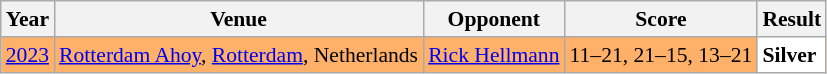<table class="sortable wikitable" style="font-size: 90%;">
<tr>
<th>Year</th>
<th>Venue</th>
<th>Opponent</th>
<th>Score</th>
<th>Result</th>
</tr>
<tr style="background:#FFB069">
<td align="center"><a href='#'>2023</a></td>
<td align="left"><a href='#'>Rotterdam Ahoy</a>, <a href='#'>Rotterdam</a>, Netherlands</td>
<td align="left"> <a href='#'>Rick Hellmann</a></td>
<td align="left">11–21, 21–15, 13–21</td>
<td style="text-align:left; background:white"> <strong>Silver</strong></td>
</tr>
</table>
